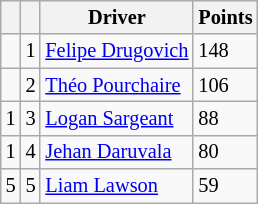<table class="wikitable" style="font-size: 85%;">
<tr>
<th></th>
<th></th>
<th>Driver</th>
<th>Points</th>
</tr>
<tr>
<td align="left"></td>
<td align="center">1</td>
<td> <a href='#'>Felipe Drugovich</a></td>
<td>148</td>
</tr>
<tr>
<td align="left"></td>
<td align="center">2</td>
<td> <a href='#'>Théo Pourchaire</a></td>
<td>106</td>
</tr>
<tr>
<td align="left"> 1</td>
<td align="center">3</td>
<td> <a href='#'>Logan Sargeant</a></td>
<td>88</td>
</tr>
<tr>
<td align="left"> 1</td>
<td align="center">4</td>
<td> <a href='#'>Jehan Daruvala</a></td>
<td>80</td>
</tr>
<tr>
<td align="left"> 5</td>
<td align="center">5</td>
<td> <a href='#'>Liam Lawson</a></td>
<td>59</td>
</tr>
</table>
